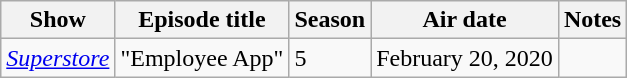<table class="wikitable">
<tr>
<th>Show</th>
<th>Episode title</th>
<th>Season</th>
<th>Air date</th>
<th>Notes</th>
</tr>
<tr>
<td><em><a href='#'>Superstore</a></em></td>
<td>"Employee App"</td>
<td>5</td>
<td>February 20, 2020</td>
<td></td>
</tr>
</table>
